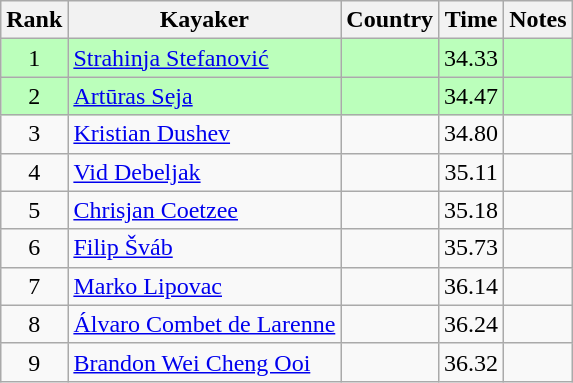<table class="wikitable" style="text-align:center">
<tr>
<th>Rank</th>
<th>Kayaker</th>
<th>Country</th>
<th>Time</th>
<th>Notes</th>
</tr>
<tr bgcolor=bbffbb>
<td>1</td>
<td align="left"><a href='#'>Strahinja Stefanović</a></td>
<td align="left"></td>
<td>34.33</td>
<td></td>
</tr>
<tr bgcolor=bbffbb>
<td>2</td>
<td align="left"><a href='#'>Artūras Seja</a></td>
<td align="left"></td>
<td>34.47</td>
<td></td>
</tr>
<tr>
<td>3</td>
<td align="left"><a href='#'>Kristian Dushev</a></td>
<td align="left"></td>
<td>34.80</td>
<td></td>
</tr>
<tr>
<td>4</td>
<td align="left"><a href='#'>Vid Debeljak</a></td>
<td align="left"></td>
<td>35.11</td>
<td></td>
</tr>
<tr>
<td>5</td>
<td align="left"><a href='#'>Chrisjan Coetzee</a></td>
<td align="left"></td>
<td>35.18</td>
<td></td>
</tr>
<tr>
<td>6</td>
<td align="left"><a href='#'>Filip Šváb</a></td>
<td align="left"></td>
<td>35.73</td>
<td></td>
</tr>
<tr>
<td>7</td>
<td align="left"><a href='#'>Marko Lipovac</a></td>
<td align="left"></td>
<td>36.14</td>
<td></td>
</tr>
<tr>
<td>8</td>
<td align="left"><a href='#'>Álvaro Combet de Larenne</a></td>
<td align="left"></td>
<td>36.24</td>
<td></td>
</tr>
<tr>
<td>9</td>
<td align="left"><a href='#'>Brandon Wei Cheng Ooi</a></td>
<td align="left"></td>
<td>36.32</td>
<td></td>
</tr>
</table>
